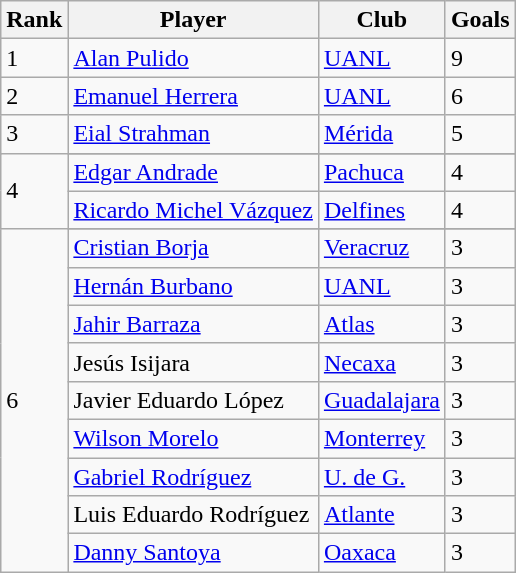<table class="wikitable">
<tr>
<th>Rank</th>
<th>Player</th>
<th>Club</th>
<th>Goals</th>
</tr>
<tr>
<td>1</td>
<td> <a href='#'>Alan Pulido</a></td>
<td><a href='#'>UANL</a></td>
<td>9</td>
</tr>
<tr>
<td>2</td>
<td> <a href='#'>Emanuel Herrera</a></td>
<td><a href='#'>UANL</a></td>
<td>6</td>
</tr>
<tr>
<td>3</td>
<td> <a href='#'>Eial Strahman</a></td>
<td><a href='#'>Mérida</a></td>
<td>5</td>
</tr>
<tr>
<td rowspan=3>4</td>
</tr>
<tr>
<td> <a href='#'>Edgar Andrade</a></td>
<td><a href='#'>Pachuca</a></td>
<td>4</td>
</tr>
<tr>
<td> <a href='#'>Ricardo Michel Vázquez</a></td>
<td><a href='#'>Delfines</a></td>
<td>4</td>
</tr>
<tr>
<td rowspan=10>6</td>
</tr>
<tr>
<td> <a href='#'>Cristian Borja</a></td>
<td><a href='#'>Veracruz</a></td>
<td>3</td>
</tr>
<tr>
<td> <a href='#'>Hernán Burbano</a></td>
<td><a href='#'>UANL</a></td>
<td>3</td>
</tr>
<tr>
<td> <a href='#'>Jahir Barraza</a></td>
<td><a href='#'>Atlas</a></td>
<td>3</td>
</tr>
<tr>
<td> Jesús Isijara</td>
<td><a href='#'>Necaxa</a></td>
<td>3</td>
</tr>
<tr>
<td> Javier Eduardo López</td>
<td><a href='#'>Guadalajara</a></td>
<td>3</td>
</tr>
<tr>
<td> <a href='#'>Wilson Morelo</a></td>
<td><a href='#'>Monterrey</a></td>
<td>3</td>
</tr>
<tr>
<td> <a href='#'>Gabriel Rodríguez</a></td>
<td><a href='#'>U. de G.</a></td>
<td>3</td>
</tr>
<tr>
<td> Luis Eduardo Rodríguez</td>
<td><a href='#'>Atlante</a></td>
<td>3</td>
</tr>
<tr>
<td> <a href='#'>Danny Santoya</a></td>
<td><a href='#'>Oaxaca</a></td>
<td>3</td>
</tr>
</table>
